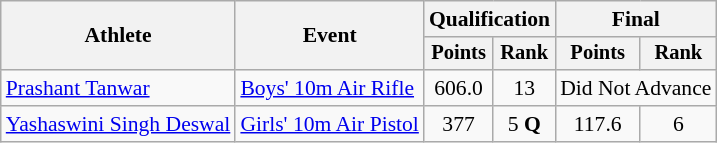<table class="wikitable" style="font-size:90%;">
<tr>
<th rowspan=2>Athlete</th>
<th rowspan=2>Event</th>
<th colspan=2>Qualification</th>
<th colspan=2>Final</th>
</tr>
<tr style="font-size:95%">
<th>Points</th>
<th>Rank</th>
<th>Points</th>
<th>Rank</th>
</tr>
<tr align=center>
<td align=left><a href='#'>Prashant Tanwar</a></td>
<td align=left><a href='#'>Boys' 10m Air Rifle</a></td>
<td>606.0</td>
<td>13</td>
<td colspan=2>Did Not Advance</td>
</tr>
<tr align=center>
<td align=left><a href='#'>Yashaswini Singh Deswal</a></td>
<td align=left><a href='#'>Girls' 10m Air Pistol</a></td>
<td>377</td>
<td>5 <strong>Q</strong></td>
<td>117.6</td>
<td>6</td>
</tr>
</table>
